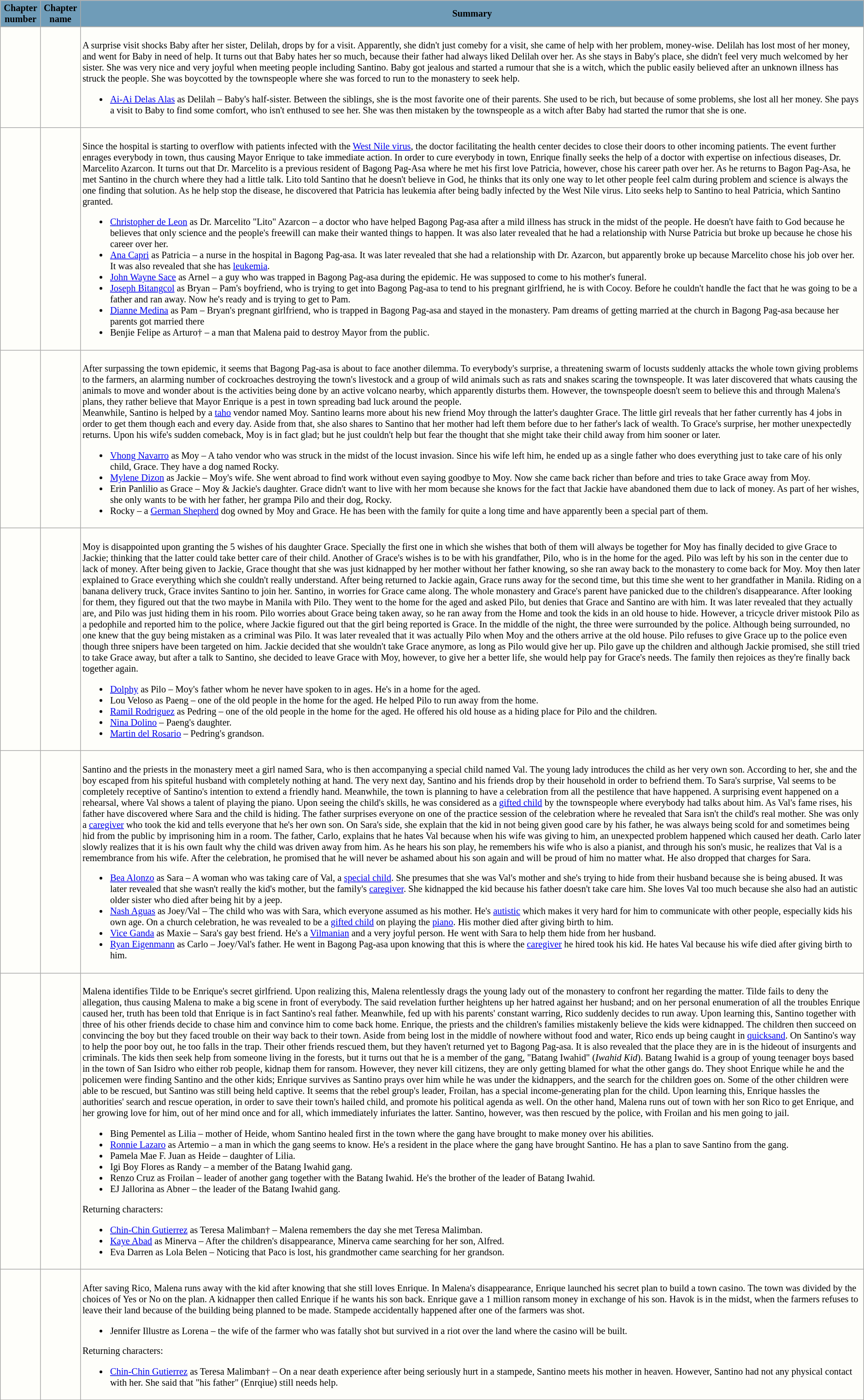<table class="wikitable" style=" background:#FEFEFA; font-size: 85%;">
<tr>
<th style="background:#6F9CB8;">Chapter number</th>
<th style="background:#6F9CB8;">Chapter name</th>
<th style="background:#6F9CB8;">Summary</th>
</tr>
<tr>
</tr>
<tr>
<td></td>
<td></td>
<td><br>A surprise visit shocks Baby after her sister, Delilah, drops by for a visit. Apparently, she didn't just comeby for a visit, she came of help with her problem, money-wise. Delilah has lost most of her money, and went for Baby in need of help. It turns out that Baby hates her so much, because their father had always liked Delilah over her. As she stays in Baby's place, she didn't feel very much welcomed by her sister. She was very nice and very joyful when meeting people including Santino. Baby got jealous and started a rumour that she is a witch, which the public easily believed after an unknown illness has struck the people. She was boycotted by the townspeople where she was forced to run to the monastery to seek help.<ul><li><a href='#'>Ai-Ai Delas Alas</a> as Delilah – Baby's half-sister. Between the siblings, she is the most favorite one of their parents. She used to be rich, but because of some problems, she lost all her money. She pays a visit to Baby to find some comfort, who isn't enthused to see her. She was then mistaken by the townspeople as a witch after Baby had started the rumor that she is one.</li></ul></td>
</tr>
<tr>
<td></td>
<td></td>
<td><br>Since the hospital is starting to overflow with patients infected with the <a href='#'>West Nile virus</a>, the doctor facilitating the health center decides to close their doors to other incoming patients. The event further enrages everybody in town, thus causing Mayor Enrique to take immediate action. In order to cure everybody in town, Enrique finally seeks the help of a doctor with expertise on infectious diseases, Dr. Marcelito Azarcon. It turns out that Dr. Marcelito is a previous resident of Bagong Pag-Asa where he met his first love Patricia, however, chose his career path over her. As he returns to Bagon Pag-Asa, he met Santino in the church where they had a little talk. Lito told Santino that he doesn't believe in God, he thinks that its only one way to let other people feel calm during problem and science is always the one finding that solution. As he help stop the disease, he discovered that Patricia has leukemia after being badly infected by the West Nile virus. Lito seeks help to Santino to heal Patricia, which Santino granted.<ul><li><a href='#'>Christopher de Leon</a> as Dr. Marcelito "Lito" Azarcon  – a doctor who have helped Bagong Pag-asa after a mild illness has struck in the midst of the people. He doesn't have faith to God because he believes that only science and the people's freewill can make their wanted things to happen.  It was also later revealed that he had a relationship with Nurse Patricia but broke up because he chose his career over her.</li><li><a href='#'>Ana Capri</a> as Patricia – a nurse in the hospital in Bagong Pag-asa. It was later revealed that she had a relationship with Dr. Azarcon, but apparently broke up because Marcelito chose his job over her. It was also revealed that she has <a href='#'>leukemia</a>.</li><li><a href='#'>John Wayne Sace</a>  as Arnel – a guy who was trapped in Bagong Pag-asa during the epidemic. He was supposed to come to his mother's funeral.</li><li><a href='#'>Joseph Bitangcol</a> as Bryan – Pam's boyfriend, who is trying to get into Bagong Pag-asa to tend to his pregnant girlfriend, he is with Cocoy. Before he couldn't handle the fact that he was going to be a father and ran away. Now he's ready and is trying to get to Pam.</li><li><a href='#'>Dianne Medina</a>  as Pam – Bryan's pregnant girlfriend, who is trapped in Bagong Pag-asa and stayed in the monastery. Pam dreams of getting married at the church in Bagong Pag-asa because her parents got married there</li><li>Benjie Felipe as Arturo† – a man that Malena paid to destroy Mayor from the public.</li></ul></td>
</tr>
<tr>
<td></td>
<td></td>
<td><br>After surpassing the town epidemic, it seems that Bagong Pag-asa is about to face another dilemma. To everybody's surprise, a threatening swarm of locusts suddenly attacks the whole town giving problems to the farmers, an alarming number of cockroaches destroying the town's livestock and a group of wild animals such as rats and snakes scaring the townspeople. It was later discovered that whats causing the animals to move and wonder about is the activities being done by an active volcano nearby, which apparently disturbs them. However, the townspeople doesn't seem to believe this and through Malena's plans, they rather believe that Mayor Enrique is a pest in town spreading bad luck around the people.<br>Meanwhile, Santino is helped by a <a href='#'>taho</a> vendor named Moy. Santino learns more about his new friend Moy through the latter's daughter Grace. The little girl reveals that her father currently has 4 jobs in order to get them though each and every day. Aside from that, she also shares to Santino that her mother had left them before due to her father's lack of wealth. To Grace's surprise, her mother unexpectedly returns. Upon his wife's sudden comeback, Moy is in fact glad; but he just couldn't help but fear the thought that she might take their child away from him sooner or later.<ul><li><a href='#'>Vhong Navarro</a> as Moy – A taho vendor who was struck in the midst of the locust invasion. Since his wife left him, he ended up as a single father who does everything just to take care of his only child, Grace. They have a dog named Rocky.</li><li><a href='#'>Mylene Dizon</a> as Jackie – Moy's wife. She went abroad to find work without even saying goodbye to Moy. Now she came back richer than before and tries to take Grace away from Moy.</li><li>Erin Panlilio as Grace – Moy & Jackie's daughter. Grace didn't want to live with her mom because she knows for the fact that Jackie have abandoned them due to lack of money. As part of her wishes, she only wants to be with her father, her grampa Pilo and their dog, Rocky.</li><li>Rocky – a <a href='#'>German Shepherd</a> dog owned by Moy and Grace. He has been with the family for quite a long time and have apparently been a special part of them.</li></ul></td>
</tr>
<tr>
<td></td>
<td></td>
<td><br>Moy is disappointed upon granting the 5 wishes of his daughter Grace. Specially the first one in which she wishes that both of them will always be together for Moy has finally decided to give Grace to Jackie; thinking that the latter could take better care of their child. Another of Grace's wishes is to be with his grandfather, Pilo, who is in the home for the aged. Pilo was left by his son in the center due to lack of money. After being given to Jackie, Grace thought that she was just kidnapped by her mother without her father knowing, so she ran away back to the monastery to come back for Moy. Moy then later explained to Grace everything which she couldn't really understand. After being returned to Jackie again, Grace runs away for the second time, but this time she went to her grandfather in Manila. Riding on a banana delivery truck, Grace invites Santino to join her. Santino, in worries for Grace came along. The whole monastery and Grace's parent have panicked due to the children's disappearance. After looking for them, they figured out that the two maybe in Manila with Pilo. They went to the home for the aged and asked Pilo, but denies that Grace and Santino are with him. It was later revealed that they actually are, and Pilo was just hiding them in his room. Pilo worries about Grace being taken away, so he ran away from the Home and took the kids in an old house to hide. However, a tricycle driver mistook Pilo as a pedophile and reported him to the police, where Jackie figured out that the girl being reported is Grace. In the middle of the night, the three were surrounded by the police. Although being surrounded, no one knew that the guy being mistaken as a criminal was Pilo. It was later revealed that it was actually Pilo when Moy and the others arrive at the old house. Pilo refuses to give Grace up to the police even though three snipers have been targeted on him. Jackie decided that she wouldn't take Grace anymore, as long as Pilo would give her up. Pilo gave up the children and although Jackie promised, she still tried to take Grace away, but after a talk to Santino, she decided to leave Grace with Moy, however, to give her a better life, she would help pay for Grace's needs. The family then rejoices as they're finally back together again.<ul><li><a href='#'>Dolphy</a> as Pilo – Moy's father whom he never have spoken to in ages. He's in a home for the aged.</li><li>Lou Veloso as Paeng – one of the old people in the home for the aged. He helped Pilo to run away from the home.</li><li><a href='#'>Ramil Rodriguez</a> as Pedring – one of the old people in the home for the aged. He offered his old house as a hiding place for Pilo and the children.</li><li><a href='#'>Nina Dolino</a> – Paeng's daughter.</li><li><a href='#'>Martin del Rosario</a> – Pedring's grandson.</li></ul></td>
</tr>
<tr>
<td></td>
<td></td>
<td><br>Santino and the priests in the monastery meet a girl named Sara, who is then accompanying a special child named Val. The young lady introduces the child as her very own son. According to her, she and the boy escaped from his spiteful husband with completely nothing at hand. The very next day, Santino and his friends drop by their household in order to befriend them. To Sara's surprise, Val seems to be completely receptive of Santino's intention to extend a friendly hand. Meanwhile, the town is planning to have a celebration from all the pestilence that have happened. A surprising event happened on a rehearsal, where Val shows a talent of playing the piano. Upon seeing the child's skills, he was considered as a <a href='#'>gifted child</a> by the townspeople where everybody had talks about him. As Val's fame rises, his father have discovered where Sara and the child is hiding. The father surprises everyone on one of the practice session of the celebration where he revealed that Sara isn't the child's real mother. She was only a <a href='#'>caregiver</a> who took the kid and tells everyone that he's her own son. On Sara's side, she explain that the kid in not being given good care by his father, he was always being scold for and sometimes being hid from the public by imprisoning him in a room. The father, Carlo, explains that he hates Val because when his wife was giving to him, an unexpected problem happened which caused her death. Carlo later slowly realizes that it is his own fault why the child was driven away from him. As he hears his son play, he remembers his wife who is also a pianist, and through his son's music, he realizes that Val is a remembrance from his wife. After the celebration, he promised that he will never be ashamed about his son again and will be proud of him no matter what. He also dropped that charges for Sara.<ul><li><a href='#'>Bea Alonzo</a> as Sara – A woman who was taking care of Val, a <a href='#'>special child</a>. She presumes that she was Val's mother and she's trying to hide from their husband because she is being abused. It was later revealed that she wasn't really the kid's mother, but the family's <a href='#'>caregiver</a>. She kidnapped the kid because his father doesn't take care him. She loves Val too much because she also had an autistic older sister who died after being hit by a jeep.</li><li><a href='#'>Nash Aguas</a> as Joey/Val – The child who was with Sara, which everyone assumed as his mother. He's <a href='#'>autistic</a> which makes it very hard for him to communicate with other people, especially kids his own age. On a church celebration, he was revealed to be a <a href='#'>gifted child</a> on playing the <a href='#'>piano</a>. His mother died after giving birth to him.</li><li><a href='#'>Vice Ganda</a> as Maxie – Sara's gay best friend. He's a <a href='#'>Vilmanian</a> and a very joyful person. He went with Sara to help them hide from her husband.</li><li><a href='#'>Ryan Eigenmann</a> as Carlo – Joey/Val's father. He went in Bagong Pag-asa upon knowing that this is where the <a href='#'>caregiver</a> he hired took his kid. He hates Val because his wife died after giving birth to him.</li></ul></td>
</tr>
<tr>
<td></td>
<td></td>
<td><br>Malena identifies Tilde to be Enrique's secret girlfriend. Upon realizing this, Malena relentlessly drags the young lady out of the monastery to confront her regarding the matter. Tilde fails to deny the allegation, thus causing Malena to make a big scene in front of everybody. The said revelation further heightens up her hatred against her husband; and on her personal enumeration of all the troubles Enrique caused her, truth has been told that Enrique is in fact Santino's real father. Meanwhile, fed up with his parents' constant warring, Rico suddenly decides to run away. Upon learning this, Santino together with three of his other friends decide to chase him and convince him to come back home. Enrique, the priests and the children's families mistakenly believe the kids were kidnapped. The children then succeed on convincing the boy but they faced trouble on their way back to their town. Aside from being lost in the middle of nowhere without food and water, Rico ends up being caught in <a href='#'>quicksand</a>. On Santino's way to help the poor boy out, he too falls in the trap. Their other friends rescued them, but they haven't returned yet to Bagong Pag-asa. It is also revealed that the place they are in is the hideout of insurgents and criminals. The kids then seek help from someone living in the forests, but it turns out that he is a member of the gang, "Batang Iwahid" (<em>Iwahid Kid</em>). Batang Iwahid is a group of young teenager boys based in the town of San Isidro who either rob people, kidnap them for ransom. However, they never kill citizens, they are only getting blamed for what the other gangs do. They shoot Enrique while he and the policemen were finding Santino and the other kids; Enrique survives as Santino prays over him while he was under the kidnappers, and the search for the children goes on. Some of the other children were able to be rescued, but Santino was still being held captive. It seems that the rebel group's leader, Froilan, has a special income-generating plan for the child. Upon learning this, Enrique hassles the authorities' search and rescue operation, in order to save their town's hailed child, and promote his political agenda as well. On the other hand, Malena runs out of town with her son Rico to get Enrique, and her growing love for him, out of her mind once and for all, which immediately infuriates the latter. Santino, however, was then rescued by the police, with Froilan and his men going to jail.<ul><li>Bing Pementel as Lilia – mother of Heide, whom Santino healed first in the town where the gang have brought to make money over his abilities.</li><li><a href='#'>Ronnie Lazaro</a> as Artemio – a man in which the gang seems to know. He's a resident in the place where the gang have brought Santino. He has a plan to save Santino from the gang.</li><li>Pamela Mae F. Juan as Heide – daughter of Lilia.</li><li>Igi Boy Flores as Randy – a member of the Batang Iwahid gang.</li><li>Renzo Cruz as Froilan – leader of another gang together with the Batang Iwahid. He's the brother of the leader of Batang Iwahid.</li><li>EJ Jallorina as Abner – the leader of the Batang Iwahid gang.</li></ul>Returning characters:<ul><li><a href='#'>Chin-Chin Gutierrez</a>  as Teresa Malimban† – Malena remembers the day she met Teresa Malimban.</li><li><a href='#'>Kaye Abad</a> as Minerva – After the children's disappearance, Minerva came searching for her son, Alfred.</li><li>Eva Darren as Lola Belen – Noticing that Paco is lost, his grandmother came searching for her grandson.</li></ul></td>
</tr>
<tr>
<td></td>
<td></td>
<td><br>After saving Rico, Malena runs away with the kid after knowing that she still loves Enrique. In Malena's disappearance, Enrique launched his secret plan to build a town casino. The town was divided by the choices of Yes or No on the plan. A kidnapper then called Enrique if he wants his son back. Enrique gave a 1 million ransom money in exchange of his son. Havok is in the midst, when the farmers refuses to leave their land because of the building being planned to be made. Stampede accidentally happened after one of the farmers was shot.<ul><li>Jennifer Illustre as Lorena – the wife of the farmer who was fatally shot but survived in a riot over the land where the casino will be built.</li></ul>Returning characters:<ul><li><a href='#'>Chin-Chin Gutierrez</a> as Teresa Malimban† – On a near death experience after being seriously hurt in a stampede, Santino meets his mother in heaven. However, Santino had not any physical contact with her. She said that "his father" (Enrqiue) still needs help.</li></ul></td>
</tr>
<tr>
</tr>
</table>
